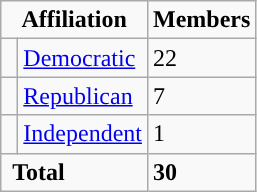<table class="wikitable">
<tr>
<td colspan="2" rowspan="1" align="center" valign="top"><strong>Affiliation</strong></td>
<td style="vertical-align:top;"><strong>Members</strong></td>
</tr>
<tr>
<td style="background-color:"> </td>
<td><a href='#'>Democratic</a></td>
<td>22</td>
</tr>
<tr>
<td style="background-color:"> </td>
<td><a href='#'>Republican</a></td>
<td>7</td>
</tr>
<tr>
<td></td>
<td><a href='#'>Independent</a></td>
<td>1</td>
</tr>
<tr>
<td colspan="2" rowspan="1"> <strong>Total</strong></td>
<td><strong>30</strong></td>
</tr>
</table>
